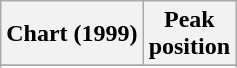<table class="wikitable sortable plainrowheaders" style="text-align:center">
<tr>
<th scope="col">Chart (1999)</th>
<th scope="col">Peak<br>position</th>
</tr>
<tr>
</tr>
<tr>
</tr>
</table>
